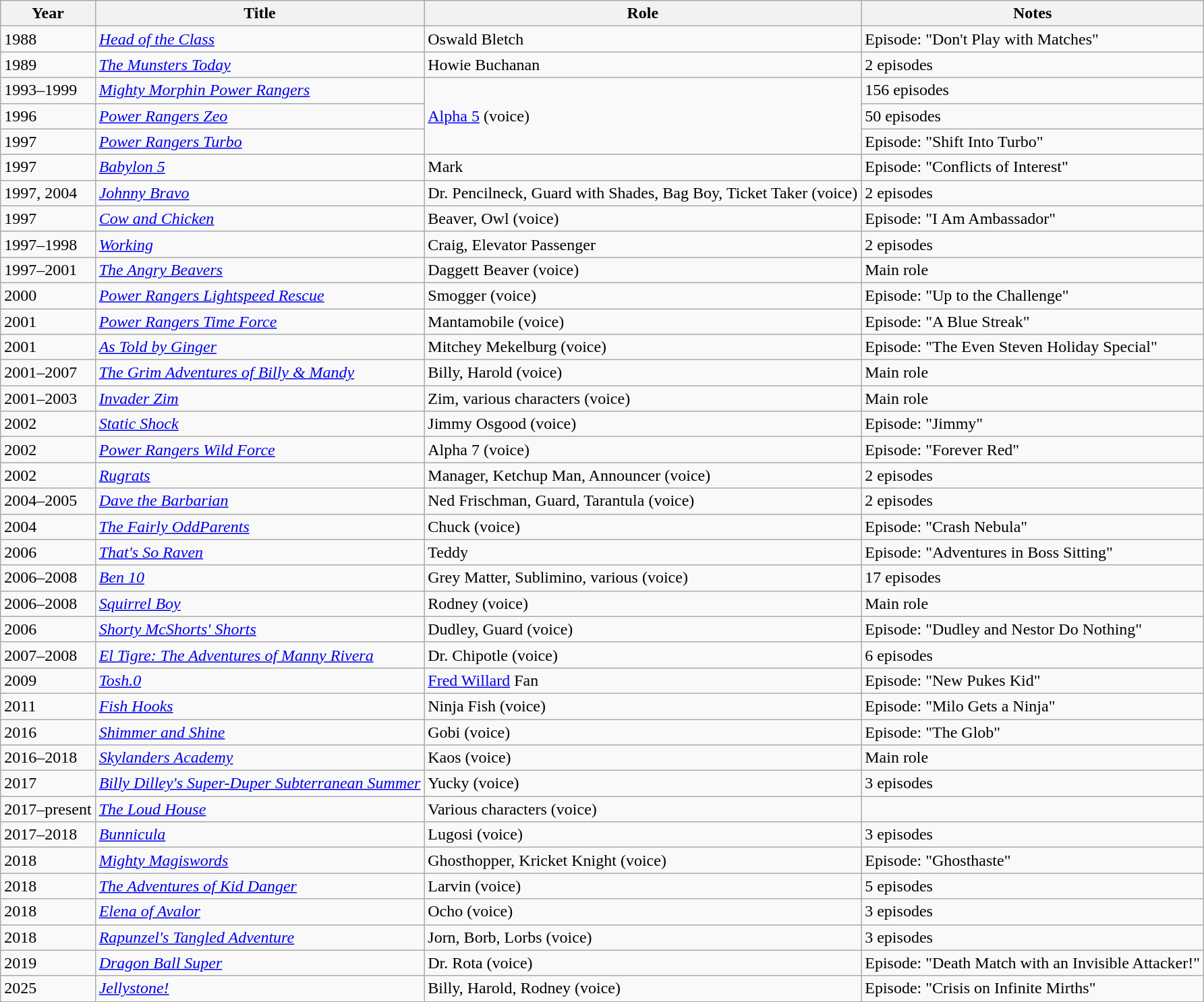<table class="wikitable">
<tr>
<th>Year</th>
<th>Title</th>
<th>Role</th>
<th>Notes</th>
</tr>
<tr>
<td>1988</td>
<td><em><a href='#'>Head of the Class</a></em></td>
<td>Oswald Bletch</td>
<td>Episode: "Don't Play with Matches"</td>
</tr>
<tr>
<td>1989</td>
<td><em><a href='#'>The Munsters Today</a></em></td>
<td>Howie Buchanan</td>
<td>2 episodes</td>
</tr>
<tr>
<td>1993–1999</td>
<td><em><a href='#'>Mighty Morphin Power Rangers</a></em></td>
<td rowspan="3"><a href='#'>Alpha 5</a> (voice)</td>
<td>156 episodes</td>
</tr>
<tr>
<td>1996</td>
<td><em><a href='#'>Power Rangers Zeo</a></em></td>
<td>50 episodes</td>
</tr>
<tr>
<td>1997</td>
<td><em><a href='#'>Power Rangers Turbo</a></em></td>
<td>Episode: "Shift Into Turbo"</td>
</tr>
<tr>
<td>1997</td>
<td><em><a href='#'>Babylon 5</a></em></td>
<td>Mark</td>
<td>Episode: "Conflicts of Interest"</td>
</tr>
<tr>
<td>1997, 2004</td>
<td><em><a href='#'>Johnny Bravo</a></em></td>
<td>Dr. Pencilneck, Guard with Shades, Bag Boy, Ticket Taker (voice)</td>
<td>2 episodes</td>
</tr>
<tr>
<td>1997</td>
<td><em><a href='#'>Cow and Chicken</a></em></td>
<td>Beaver, Owl (voice)</td>
<td>Episode: "I Am Ambassador"</td>
</tr>
<tr>
<td>1997–1998</td>
<td><em><a href='#'>Working</a></em></td>
<td>Craig, Elevator Passenger</td>
<td>2 episodes</td>
</tr>
<tr>
<td>1997–2001</td>
<td><em><a href='#'>The Angry Beavers</a></em></td>
<td>Daggett Beaver (voice)</td>
<td>Main role</td>
</tr>
<tr>
<td>2000</td>
<td><em><a href='#'>Power Rangers Lightspeed Rescue</a></em></td>
<td>Smogger (voice)</td>
<td>Episode: "Up to the Challenge"</td>
</tr>
<tr>
<td>2001</td>
<td><em><a href='#'>Power Rangers Time Force</a></em></td>
<td>Mantamobile (voice)</td>
<td>Episode: "A Blue Streak"</td>
</tr>
<tr>
<td>2001</td>
<td><em><a href='#'>As Told by Ginger</a></em></td>
<td>Mitchey Mekelburg (voice)</td>
<td>Episode: "The Even Steven Holiday Special"</td>
</tr>
<tr>
<td>2001–2007</td>
<td><em><a href='#'>The Grim Adventures of Billy & Mandy</a></em></td>
<td>Billy, Harold (voice)</td>
<td>Main role</td>
</tr>
<tr>
<td>2001–2003</td>
<td><em><a href='#'>Invader Zim</a></em></td>
<td>Zim, various characters (voice)</td>
<td>Main role</td>
</tr>
<tr>
<td>2002</td>
<td><em><a href='#'>Static Shock</a></em></td>
<td>Jimmy Osgood (voice)</td>
<td>Episode: "Jimmy"</td>
</tr>
<tr>
<td>2002</td>
<td><em><a href='#'>Power Rangers Wild Force</a></em></td>
<td>Alpha 7 (voice)</td>
<td>Episode: "Forever Red"</td>
</tr>
<tr>
<td>2002</td>
<td><em><a href='#'>Rugrats</a></em></td>
<td>Manager, Ketchup Man, Announcer (voice)</td>
<td>2 episodes</td>
</tr>
<tr>
<td>2004–2005</td>
<td><em><a href='#'>Dave the Barbarian</a></em></td>
<td>Ned Frischman, Guard, Tarantula (voice)</td>
<td>2 episodes</td>
</tr>
<tr>
<td>2004</td>
<td><em><a href='#'>The Fairly OddParents</a></em></td>
<td>Chuck (voice)</td>
<td>Episode: "Crash Nebula"</td>
</tr>
<tr>
<td>2006</td>
<td><em><a href='#'>That's So Raven</a></em></td>
<td>Teddy</td>
<td>Episode: "Adventures in Boss Sitting"</td>
</tr>
<tr>
<td>2006–2008</td>
<td><em><a href='#'>Ben 10</a></em></td>
<td>Grey Matter, Sublimino, various (voice)</td>
<td>17 episodes</td>
</tr>
<tr>
<td>2006–2008</td>
<td><em><a href='#'>Squirrel Boy</a></em></td>
<td>Rodney (voice)</td>
<td>Main role</td>
</tr>
<tr>
<td>2006</td>
<td><em><a href='#'>Shorty McShorts' Shorts</a></em></td>
<td>Dudley, Guard (voice)</td>
<td>Episode: "Dudley and Nestor Do Nothing"</td>
</tr>
<tr>
<td>2007–2008</td>
<td><em><a href='#'>El Tigre: The Adventures of Manny Rivera</a></em></td>
<td>Dr. Chipotle (voice)</td>
<td>6 episodes</td>
</tr>
<tr>
<td>2009</td>
<td><em><a href='#'>Tosh.0</a></em></td>
<td><a href='#'>Fred Willard</a> Fan</td>
<td>Episode: "New Pukes Kid"</td>
</tr>
<tr>
<td>2011</td>
<td><em><a href='#'>Fish Hooks</a></em></td>
<td>Ninja Fish (voice)</td>
<td>Episode: "Milo Gets a Ninja"</td>
</tr>
<tr>
<td>2016</td>
<td><em><a href='#'>Shimmer and Shine</a></em></td>
<td>Gobi (voice)</td>
<td>Episode: "The Glob"</td>
</tr>
<tr>
<td>2016–2018</td>
<td><em><a href='#'>Skylanders Academy</a></em></td>
<td>Kaos (voice)</td>
<td>Main role</td>
</tr>
<tr>
<td>2017</td>
<td><em><a href='#'>Billy Dilley's Super-Duper Subterranean Summer</a></em></td>
<td>Yucky (voice)</td>
<td>3 episodes</td>
</tr>
<tr>
<td>2017–present</td>
<td><em><a href='#'>The Loud House</a></em></td>
<td>Various characters (voice)</td>
<td></td>
</tr>
<tr>
<td>2017–2018</td>
<td><em><a href='#'>Bunnicula</a></em></td>
<td>Lugosi (voice)</td>
<td>3 episodes</td>
</tr>
<tr>
<td>2018</td>
<td><em><a href='#'>Mighty Magiswords</a></em></td>
<td>Ghosthopper, Kricket Knight (voice)</td>
<td>Episode: "Ghosthaste"</td>
</tr>
<tr>
<td>2018</td>
<td><em><a href='#'>The Adventures of Kid Danger</a></em></td>
<td>Larvin (voice)</td>
<td>5 episodes</td>
</tr>
<tr>
<td>2018</td>
<td><em><a href='#'>Elena of Avalor</a></em></td>
<td>Ocho (voice)</td>
<td>3 episodes</td>
</tr>
<tr>
<td>2018</td>
<td><em><a href='#'>Rapunzel's Tangled Adventure</a></em></td>
<td>Jorn, Borb, Lorbs (voice)</td>
<td>3 episodes</td>
</tr>
<tr>
<td>2019</td>
<td><a href='#'><em>Dragon Ball Super</em></a></td>
<td>Dr. Rota (voice)</td>
<td>Episode: "Death Match with an Invisible Attacker!"</td>
</tr>
<tr>
<td>2025</td>
<td><em><a href='#'>Jellystone!</a></em></td>
<td>Billy, Harold, Rodney (voice)</td>
<td>Episode: "Crisis on Infinite Mirths"</td>
</tr>
</table>
